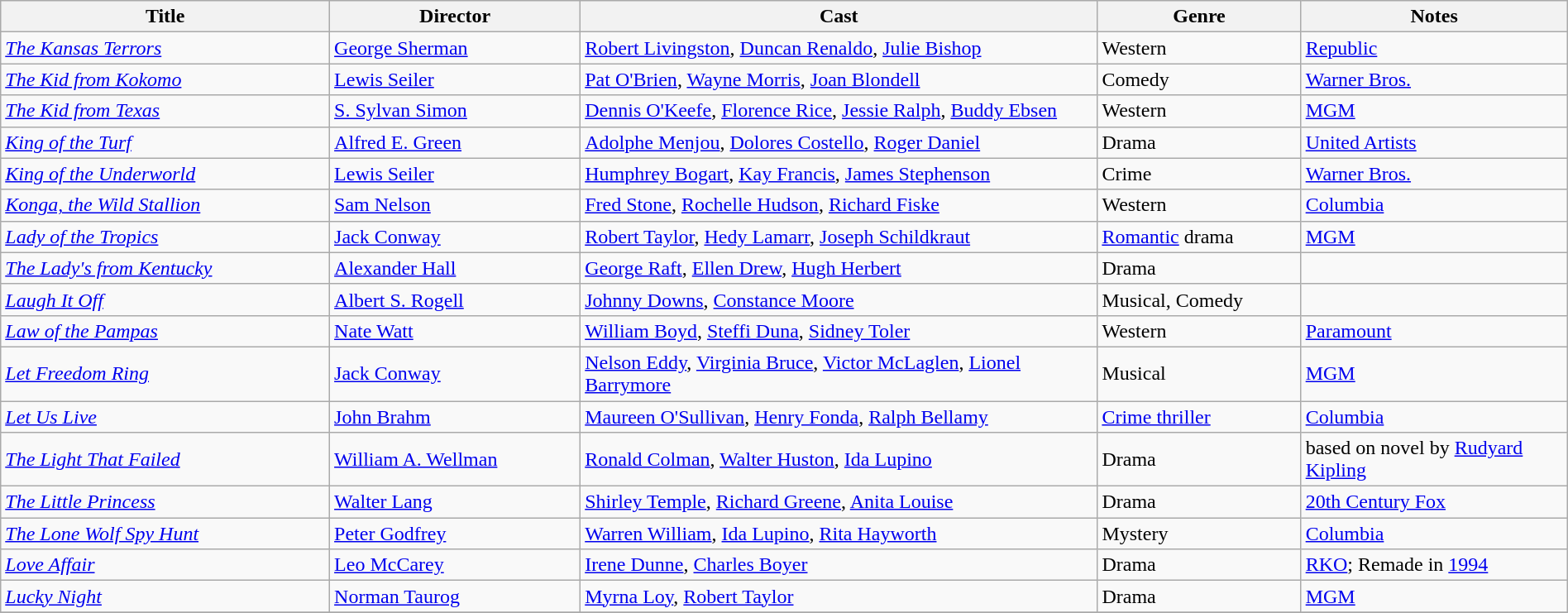<table class="wikitable" width= "100%">
<tr>
<th width=21%>Title</th>
<th width=16%>Director</th>
<th width=33%>Cast</th>
<th width=13%>Genre</th>
<th width=17%>Notes</th>
</tr>
<tr>
<td><em><a href='#'>The Kansas Terrors</a></em></td>
<td><a href='#'>George Sherman</a></td>
<td><a href='#'>Robert Livingston</a>, <a href='#'>Duncan Renaldo</a>, <a href='#'>Julie Bishop</a></td>
<td>Western</td>
<td><a href='#'>Republic</a></td>
</tr>
<tr>
<td><em><a href='#'>The Kid from Kokomo</a></em></td>
<td><a href='#'>Lewis Seiler</a></td>
<td><a href='#'>Pat O'Brien</a>, <a href='#'>Wayne Morris</a>, <a href='#'>Joan Blondell</a></td>
<td>Comedy</td>
<td><a href='#'>Warner Bros.</a></td>
</tr>
<tr>
<td><em><a href='#'>The Kid from Texas</a></em></td>
<td><a href='#'>S. Sylvan Simon</a></td>
<td><a href='#'>Dennis O'Keefe</a>, <a href='#'>Florence Rice</a>, <a href='#'>Jessie Ralph</a>, <a href='#'>Buddy Ebsen</a></td>
<td>Western</td>
<td><a href='#'>MGM</a></td>
</tr>
<tr>
<td><em><a href='#'>King of the Turf</a></em></td>
<td><a href='#'>Alfred E. Green</a></td>
<td><a href='#'>Adolphe Menjou</a>, <a href='#'>Dolores Costello</a>, <a href='#'>Roger Daniel</a></td>
<td>Drama</td>
<td><a href='#'>United Artists</a></td>
</tr>
<tr>
<td><em><a href='#'>King of the Underworld</a></em></td>
<td><a href='#'>Lewis Seiler</a></td>
<td><a href='#'>Humphrey Bogart</a>, <a href='#'>Kay Francis</a>, <a href='#'>James Stephenson</a></td>
<td>Crime</td>
<td><a href='#'>Warner Bros.</a></td>
</tr>
<tr>
<td><em><a href='#'>Konga, the Wild Stallion</a></em></td>
<td><a href='#'>Sam Nelson</a></td>
<td><a href='#'>Fred Stone</a>, <a href='#'>Rochelle Hudson</a>, <a href='#'>Richard Fiske</a></td>
<td>Western</td>
<td><a href='#'>Columbia</a></td>
</tr>
<tr>
<td><em><a href='#'>Lady of the Tropics</a></em></td>
<td><a href='#'>Jack Conway</a></td>
<td><a href='#'>Robert Taylor</a>, <a href='#'>Hedy Lamarr</a>, <a href='#'>Joseph Schildkraut</a></td>
<td><a href='#'>Romantic</a> drama</td>
<td><a href='#'>MGM</a></td>
</tr>
<tr>
<td><em><a href='#'>The Lady's from Kentucky</a></em></td>
<td><a href='#'>Alexander Hall</a></td>
<td><a href='#'>George Raft</a>, <a href='#'>Ellen Drew</a>, <a href='#'>Hugh Herbert</a></td>
<td>Drama</td>
<td></td>
</tr>
<tr>
<td><em><a href='#'>Laugh It Off</a></em></td>
<td><a href='#'>Albert S. Rogell</a></td>
<td><a href='#'>Johnny Downs</a>, <a href='#'>Constance Moore</a></td>
<td>Musical, Comedy</td>
<td></td>
</tr>
<tr>
<td><em><a href='#'>Law of the Pampas</a></em></td>
<td><a href='#'>Nate Watt</a></td>
<td><a href='#'>William Boyd</a>, <a href='#'>Steffi Duna</a>, <a href='#'>Sidney Toler</a></td>
<td>Western</td>
<td><a href='#'>Paramount</a></td>
</tr>
<tr>
<td><em><a href='#'>Let Freedom Ring</a></em></td>
<td><a href='#'>Jack Conway</a></td>
<td><a href='#'>Nelson Eddy</a>, <a href='#'>Virginia Bruce</a>, <a href='#'>Victor McLaglen</a>, <a href='#'>Lionel Barrymore</a></td>
<td>Musical</td>
<td><a href='#'>MGM</a></td>
</tr>
<tr>
<td><em><a href='#'>Let Us Live</a></em></td>
<td><a href='#'>John Brahm</a></td>
<td><a href='#'>Maureen O'Sullivan</a>, <a href='#'>Henry Fonda</a>, <a href='#'>Ralph Bellamy</a></td>
<td><a href='#'>Crime thriller</a></td>
<td><a href='#'>Columbia</a></td>
</tr>
<tr>
<td><em><a href='#'>The Light That Failed</a></em></td>
<td><a href='#'>William A. Wellman</a></td>
<td><a href='#'>Ronald Colman</a>, <a href='#'>Walter Huston</a>, <a href='#'>Ida Lupino</a></td>
<td>Drama</td>
<td>based on novel by <a href='#'>Rudyard Kipling</a></td>
</tr>
<tr>
<td><em><a href='#'>The Little Princess</a></em></td>
<td><a href='#'>Walter Lang</a></td>
<td><a href='#'>Shirley Temple</a>, <a href='#'>Richard Greene</a>, <a href='#'>Anita Louise</a></td>
<td>Drama</td>
<td><a href='#'>20th Century Fox</a></td>
</tr>
<tr>
<td><em><a href='#'>The Lone Wolf Spy Hunt</a></em></td>
<td><a href='#'>Peter Godfrey</a></td>
<td><a href='#'>Warren William</a>, <a href='#'>Ida Lupino</a>, <a href='#'>Rita Hayworth</a></td>
<td>Mystery</td>
<td><a href='#'>Columbia</a></td>
</tr>
<tr>
<td><em><a href='#'>Love Affair</a></em></td>
<td><a href='#'>Leo McCarey</a></td>
<td><a href='#'>Irene Dunne</a>, <a href='#'>Charles Boyer</a></td>
<td>Drama</td>
<td><a href='#'>RKO</a>; Remade in <a href='#'>1994</a></td>
</tr>
<tr>
<td><em><a href='#'>Lucky Night</a></em></td>
<td><a href='#'>Norman Taurog</a></td>
<td><a href='#'>Myrna Loy</a>, <a href='#'>Robert Taylor</a></td>
<td>Drama</td>
<td><a href='#'>MGM</a></td>
</tr>
<tr>
</tr>
</table>
